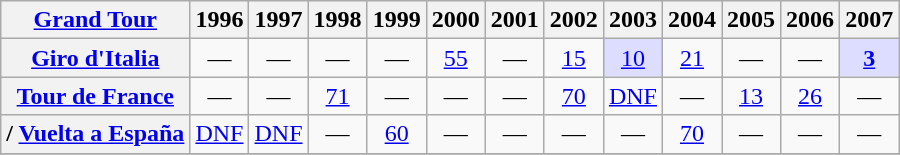<table class="wikitable plainrowheaders">
<tr>
<th scope="col"><a href='#'>Grand Tour</a></th>
<th scope="col">1996</th>
<th scope="col">1997</th>
<th scope="col">1998</th>
<th scope="col">1999</th>
<th scope="col">2000</th>
<th scope="col">2001</th>
<th scope="col">2002</th>
<th scope="col">2003</th>
<th scope="col">2004</th>
<th scope="col">2005</th>
<th scope="col">2006</th>
<th scope="col">2007</th>
</tr>
<tr>
<th scope="row"> <a href='#'>Giro d'Italia</a></th>
<td style="text-align:center;">—</td>
<td style="text-align:center;">—</td>
<td style="text-align:center;">—</td>
<td style="text-align:center;">—</td>
<td style="text-align:center;"><a href='#'>55</a></td>
<td style="text-align:center;">—</td>
<td style="text-align:center;"><a href='#'>15</a></td>
<td style="text-align:center; background:#ddf;"><a href='#'>10</a></td>
<td style="text-align:center;"><a href='#'>21</a></td>
<td style="text-align:center;">—</td>
<td style="text-align:center;">—</td>
<td style="text-align:center; background:#ddf;"><a href='#'><strong>3</strong></a></td>
</tr>
<tr>
<th scope="row"> <a href='#'>Tour de France</a></th>
<td style="text-align:center;">—</td>
<td style="text-align:center;">—</td>
<td style="text-align:center;"><a href='#'>71</a></td>
<td style="text-align:center;">—</td>
<td style="text-align:center;">—</td>
<td style="text-align:center;">—</td>
<td style="text-align:center;"><a href='#'>70</a></td>
<td style="text-align:center;"><a href='#'>DNF</a></td>
<td style="text-align:center;">—</td>
<td style="text-align:center;"><a href='#'>13</a></td>
<td style="text-align:center;"><a href='#'>26</a></td>
<td style="text-align:center;">—</td>
</tr>
<tr>
<th scope="row">/ <a href='#'>Vuelta a España</a></th>
<td style="text-align:center;"><a href='#'>DNF</a></td>
<td style="text-align:center;"><a href='#'>DNF</a></td>
<td style="text-align:center;">—</td>
<td style="text-align:center;"><a href='#'>60</a></td>
<td style="text-align:center;">—</td>
<td style="text-align:center;">—</td>
<td style="text-align:center;">—</td>
<td style="text-align:center;">—</td>
<td style="text-align:center;"><a href='#'>70</a></td>
<td style="text-align:center;">—</td>
<td style="text-align:center;">—</td>
<td style="text-align:center;">—</td>
</tr>
<tr>
</tr>
</table>
